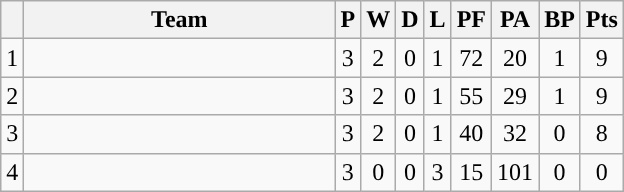<table class="wikitable" style="text-align:center;">
<tr>
<th></th>
<th width="200px">Team</th>
<th>P</th>
<th>W</th>
<th>D</th>
<th>L</th>
<th>PF</th>
<th>PA</th>
<th>BP</th>
<th>Pts</th>
</tr>
<tr>
<td>1</td>
<td></td>
<td>3</td>
<td>2</td>
<td>0</td>
<td>1</td>
<td>72</td>
<td>20</td>
<td>1</td>
<td>9</td>
</tr>
<tr>
<td>2</td>
<td></td>
<td>3</td>
<td>2</td>
<td>0</td>
<td>1</td>
<td>55</td>
<td>29</td>
<td>1</td>
<td>9</td>
</tr>
<tr>
<td>3</td>
<td></td>
<td>3</td>
<td>2</td>
<td>0</td>
<td>1</td>
<td>40</td>
<td>32</td>
<td>0</td>
<td>8</td>
</tr>
<tr>
<td>4</td>
<td></td>
<td>3</td>
<td>0</td>
<td>0</td>
<td>3</td>
<td>15</td>
<td>101</td>
<td>0</td>
<td>0</td>
</tr>
</table>
